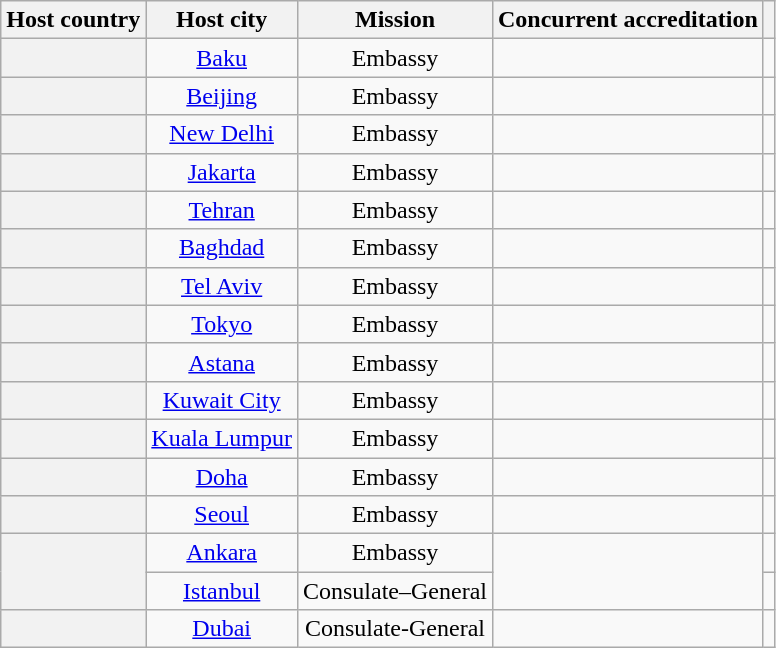<table class="wikitable plainrowheaders" style="text-align:center;">
<tr>
<th scope="col">Host country</th>
<th scope="col">Host city</th>
<th scope="col">Mission</th>
<th scope="col">Concurrent accreditation</th>
<th scope="col"></th>
</tr>
<tr>
<th scope="row"></th>
<td><a href='#'>Baku</a></td>
<td>Embassy</td>
<td></td>
<td></td>
</tr>
<tr>
<th scope="row"></th>
<td><a href='#'>Beijing</a></td>
<td>Embassy</td>
<td></td>
<td></td>
</tr>
<tr>
<th scope="row"></th>
<td><a href='#'>New Delhi</a></td>
<td>Embassy</td>
<td></td>
<td></td>
</tr>
<tr>
<th scope="row"></th>
<td><a href='#'>Jakarta</a></td>
<td>Embassy</td>
<td></td>
<td></td>
</tr>
<tr>
<th scope="row"></th>
<td><a href='#'>Tehran</a></td>
<td>Embassy</td>
<td></td>
<td></td>
</tr>
<tr>
<th scope="row"></th>
<td><a href='#'>Baghdad</a></td>
<td>Embassy</td>
<td></td>
<td></td>
</tr>
<tr>
<th scope="row"></th>
<td><a href='#'>Tel Aviv</a></td>
<td>Embassy</td>
<td></td>
<td></td>
</tr>
<tr>
<th scope="row"></th>
<td><a href='#'>Tokyo</a></td>
<td>Embassy</td>
<td></td>
<td></td>
</tr>
<tr>
<th scope="row"></th>
<td><a href='#'>Astana</a></td>
<td>Embassy</td>
<td></td>
<td></td>
</tr>
<tr>
<th scope="row"></th>
<td><a href='#'>Kuwait City</a></td>
<td>Embassy</td>
<td></td>
<td></td>
</tr>
<tr>
<th scope="row"></th>
<td><a href='#'>Kuala Lumpur</a></td>
<td>Embassy</td>
<td></td>
<td></td>
</tr>
<tr>
<th scope="row"></th>
<td><a href='#'>Doha</a></td>
<td>Embassy</td>
<td></td>
<td></td>
</tr>
<tr>
<th scope="row"></th>
<td><a href='#'>Seoul</a></td>
<td>Embassy</td>
<td></td>
<td></td>
</tr>
<tr>
<th scope="row" rowspan="2"></th>
<td><a href='#'>Ankara</a></td>
<td>Embassy</td>
<td rowspan="2"></td>
<td></td>
</tr>
<tr>
<td><a href='#'>Istanbul</a></td>
<td>Consulate–General</td>
<td></td>
</tr>
<tr>
<th scope="row"></th>
<td><a href='#'>Dubai</a></td>
<td>Consulate-General</td>
<td></td>
<td></td>
</tr>
</table>
